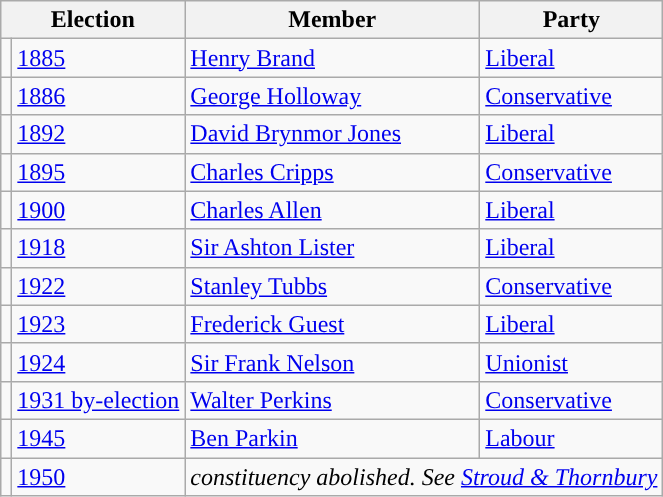<table class="wikitable">
<tr>
<th colspan="2">Election</th>
<th>Member</th>
<th>Party</th>
</tr>
<tr>
<td style="color:inherit;background-color: "></td>
<td><a href='#'>1885</a></td>
<td><a href='#'>Henry Brand</a></td>
<td><a href='#'>Liberal</a></td>
</tr>
<tr>
<td style="color:inherit;background-color: "></td>
<td><a href='#'>1886</a></td>
<td><a href='#'>George Holloway</a></td>
<td><a href='#'>Conservative</a></td>
</tr>
<tr>
<td style="color:inherit;background-color: "></td>
<td><a href='#'>1892</a></td>
<td><a href='#'>David Brynmor Jones</a></td>
<td><a href='#'>Liberal</a></td>
</tr>
<tr>
<td style="color:inherit;background-color: "></td>
<td><a href='#'>1895</a></td>
<td><a href='#'>Charles Cripps</a></td>
<td><a href='#'>Conservative</a></td>
</tr>
<tr>
<td style="color:inherit;background-color: "></td>
<td><a href='#'>1900</a></td>
<td><a href='#'>Charles Allen</a></td>
<td><a href='#'>Liberal</a></td>
</tr>
<tr>
<td style="color:inherit;background-color: "></td>
<td><a href='#'>1918</a></td>
<td><a href='#'>Sir Ashton Lister</a></td>
<td><a href='#'>Liberal</a></td>
</tr>
<tr>
<td style="color:inherit;background-color: "></td>
<td><a href='#'>1922</a></td>
<td><a href='#'>Stanley Tubbs</a></td>
<td><a href='#'>Conservative</a></td>
</tr>
<tr>
<td style="color:inherit;background-color: "></td>
<td><a href='#'>1923</a></td>
<td><a href='#'>Frederick Guest</a></td>
<td><a href='#'>Liberal</a></td>
</tr>
<tr>
<td style="color:inherit;background-color: "></td>
<td><a href='#'>1924</a></td>
<td><a href='#'>Sir Frank Nelson</a></td>
<td><a href='#'>Unionist</a></td>
</tr>
<tr>
<td style="color:inherit;background-color: "></td>
<td><a href='#'>1931 by-election</a></td>
<td><a href='#'>Walter Perkins</a></td>
<td><a href='#'>Conservative</a></td>
</tr>
<tr>
<td style="color:inherit;background-color: "></td>
<td><a href='#'>1945</a></td>
<td><a href='#'>Ben Parkin</a></td>
<td><a href='#'>Labour</a></td>
</tr>
<tr>
<td></td>
<td><a href='#'>1950</a></td>
<td colspan="2"><em>constituency abolished. See <a href='#'>Stroud & Thornbury</a></em></td>
</tr>
</table>
